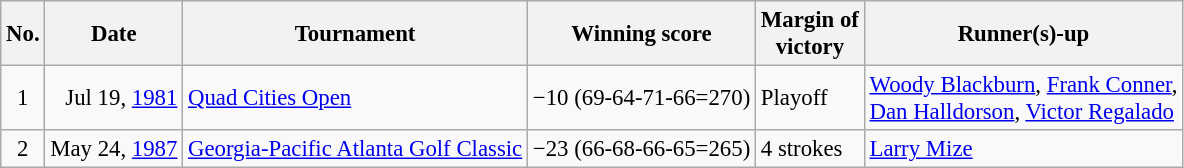<table class="wikitable" style="font-size:95%;">
<tr>
<th>No.</th>
<th>Date</th>
<th>Tournament</th>
<th>Winning score</th>
<th>Margin of<br>victory</th>
<th>Runner(s)-up</th>
</tr>
<tr>
<td align=center>1</td>
<td align=right>Jul 19, <a href='#'>1981</a></td>
<td><a href='#'>Quad Cities Open</a></td>
<td>−10 (69-64-71-66=270)</td>
<td>Playoff</td>
<td> <a href='#'>Woody Blackburn</a>,  <a href='#'>Frank Conner</a>,<br> <a href='#'>Dan Halldorson</a>,  <a href='#'>Victor Regalado</a></td>
</tr>
<tr>
<td align=center>2</td>
<td align=right>May 24, <a href='#'>1987</a></td>
<td><a href='#'>Georgia-Pacific Atlanta Golf Classic</a></td>
<td>−23 (66-68-66-65=265)</td>
<td>4 strokes</td>
<td> <a href='#'>Larry Mize</a></td>
</tr>
</table>
